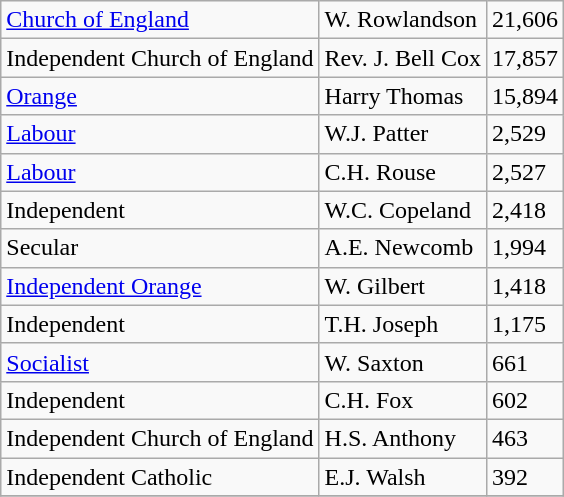<table class="wikitable">
<tr>
<td><a href='#'>Church of England</a></td>
<td>W. Rowlandson</td>
<td>21,606</td>
</tr>
<tr>
<td>Independent Church of England</td>
<td>Rev. J. Bell Cox</td>
<td>17,857</td>
</tr>
<tr>
<td><a href='#'>Orange</a></td>
<td>Harry Thomas</td>
<td>15,894</td>
</tr>
<tr>
<td><a href='#'>Labour</a></td>
<td>W.J. Patter</td>
<td>2,529</td>
</tr>
<tr>
<td><a href='#'>Labour</a></td>
<td>C.H. Rouse</td>
<td>2,527</td>
</tr>
<tr>
<td>Independent</td>
<td>W.C. Copeland</td>
<td>2,418</td>
</tr>
<tr>
<td>Secular</td>
<td>A.E. Newcomb</td>
<td>1,994</td>
</tr>
<tr>
<td><a href='#'>Independent Orange</a></td>
<td>W. Gilbert</td>
<td>1,418</td>
</tr>
<tr>
<td>Independent</td>
<td>T.H. Joseph</td>
<td>1,175</td>
</tr>
<tr>
<td><a href='#'>Socialist</a></td>
<td>W. Saxton</td>
<td>661</td>
</tr>
<tr>
<td>Independent</td>
<td>C.H. Fox</td>
<td>602</td>
</tr>
<tr>
<td>Independent Church of England</td>
<td>H.S. Anthony</td>
<td>463</td>
</tr>
<tr>
<td>Independent Catholic</td>
<td>E.J. Walsh</td>
<td>392</td>
</tr>
<tr>
</tr>
</table>
